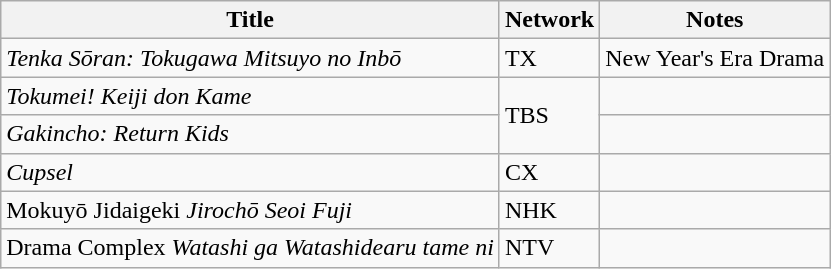<table class="wikitable">
<tr>
<th>Title</th>
<th>Network</th>
<th>Notes</th>
</tr>
<tr>
<td><em>Tenka Sōran: Tokugawa Mitsuyo no Inbō</em></td>
<td>TX</td>
<td>New Year's Era Drama</td>
</tr>
<tr>
<td><em>Tokumei! Keiji don Kame</em></td>
<td rowspan="2">TBS</td>
<td></td>
</tr>
<tr>
<td><em>Gakincho: Return Kids</em></td>
<td></td>
</tr>
<tr>
<td><em>Cupsel</em></td>
<td>CX</td>
<td></td>
</tr>
<tr>
<td>Mokuyō Jidaigeki <em>Jirochō Seoi Fuji</em></td>
<td>NHK</td>
<td></td>
</tr>
<tr>
<td>Drama Complex <em>Watashi ga Watashidearu tame ni</em></td>
<td>NTV</td>
<td></td>
</tr>
</table>
